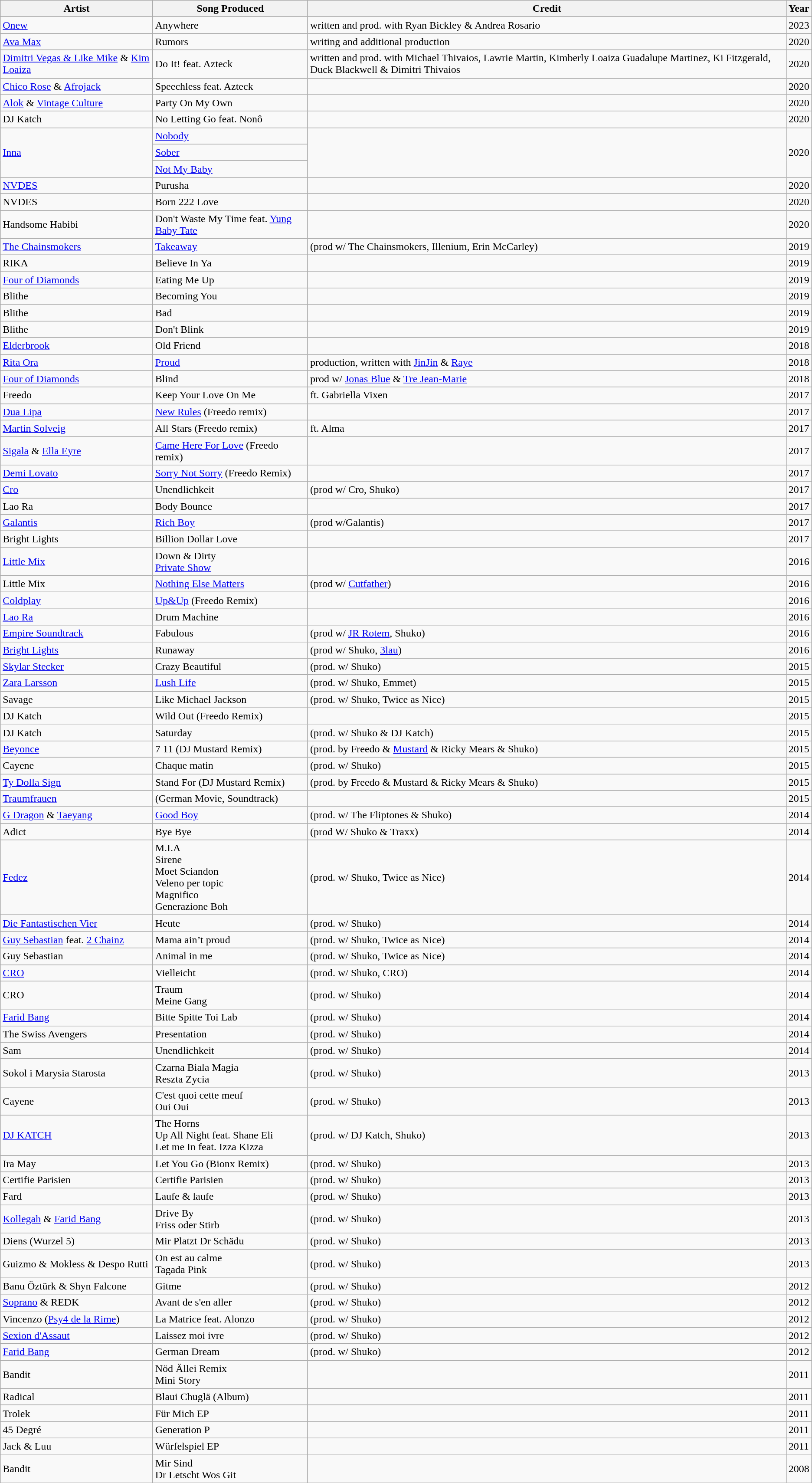<table class="wikitable">
<tr>
<th>Artist</th>
<th>Song Produced</th>
<th>Credit</th>
<th>Year</th>
</tr>
<tr>
<td><a href='#'>Onew</a></td>
<td>Anywhere</td>
<td>written and prod. with Ryan Bickley & Andrea Rosario</td>
<td>2023</td>
</tr>
<tr>
<td><a href='#'>Ava Max</a></td>
<td>Rumors</td>
<td>writing and additional production</td>
<td>2020</td>
</tr>
<tr>
<td><a href='#'>Dimitri Vegas & Like Mike</a> & <a href='#'>Kim Loaiza</a></td>
<td>Do It! feat. Azteck</td>
<td>written and prod. with  Michael Thivaios, Lawrie Martin, Kimberly Loaiza Guadalupe Martinez, Ki Fitzgerald, Duck Blackwell & Dimitri Thivaios</td>
<td>2020</td>
</tr>
<tr>
<td><a href='#'>Chico Rose</a> & <a href='#'>Afrojack</a></td>
<td>Speechless feat. Azteck</td>
<td></td>
<td>2020</td>
</tr>
<tr>
<td><a href='#'>Alok</a> & <a href='#'>Vintage Culture</a></td>
<td>Party On My Own</td>
<td></td>
<td>2020</td>
</tr>
<tr>
<td>DJ Katch</td>
<td>No Letting Go feat. Nonô</td>
<td></td>
<td>2020</td>
</tr>
<tr>
<td rowspan="3"><a href='#'>Inna</a></td>
<td><a href='#'>Nobody</a></td>
<td rowspan="3"></td>
<td rowspan="3">2020</td>
</tr>
<tr>
<td><a href='#'>Sober</a></td>
</tr>
<tr>
<td><a href='#'>Not My Baby</a></td>
</tr>
<tr>
<td><a href='#'>NVDES</a></td>
<td>Purusha</td>
<td></td>
<td>2020</td>
</tr>
<tr>
<td>NVDES</td>
<td>Born 222 Love</td>
<td></td>
<td>2020</td>
</tr>
<tr>
<td>Handsome Habibi</td>
<td>Don't Waste My Time feat. <a href='#'>Yung Baby Tate</a></td>
<td></td>
<td>2020</td>
</tr>
<tr>
<td><a href='#'>The Chainsmokers</a></td>
<td><a href='#'>Takeaway</a></td>
<td>(prod w/ The Chainsmokers, Illenium, Erin McCarley)</td>
<td>2019</td>
</tr>
<tr>
<td>RIKA</td>
<td>Believe In Ya</td>
<td></td>
<td>2019</td>
</tr>
<tr>
<td><a href='#'>Four of Diamonds</a></td>
<td>Eating Me Up</td>
<td></td>
<td>2019</td>
</tr>
<tr>
<td>Blithe</td>
<td>Becoming You</td>
<td></td>
<td>2019</td>
</tr>
<tr>
<td>Blithe</td>
<td>Bad</td>
<td></td>
<td>2019</td>
</tr>
<tr>
<td>Blithe</td>
<td>Don't Blink</td>
<td></td>
<td>2019</td>
</tr>
<tr>
<td><a href='#'>Elderbrook</a></td>
<td>Old Friend</td>
<td></td>
<td>2018</td>
</tr>
<tr>
<td><a href='#'>Rita Ora</a></td>
<td><a href='#'>Proud</a></td>
<td>production, written with <a href='#'>JinJin</a> & <a href='#'>Raye</a></td>
<td>2018</td>
</tr>
<tr>
<td><a href='#'>Four of Diamonds</a></td>
<td>Blind</td>
<td>prod w/ <a href='#'>Jonas Blue</a> & <a href='#'>Tre Jean-Marie</a></td>
<td>2018</td>
</tr>
<tr>
<td>Freedo</td>
<td>Keep Your Love On Me</td>
<td>ft. Gabriella Vixen</td>
<td>2017</td>
</tr>
<tr>
<td><a href='#'>Dua Lipa</a></td>
<td><a href='#'>New Rules</a> (Freedo remix)</td>
<td></td>
<td>2017</td>
</tr>
<tr>
<td><a href='#'>Martin Solveig</a></td>
<td>All Stars (Freedo remix)</td>
<td>ft. Alma</td>
<td>2017</td>
</tr>
<tr>
<td><a href='#'>Sigala</a> & <a href='#'>Ella Eyre</a></td>
<td><a href='#'>Came Here For Love</a> (Freedo remix)</td>
<td></td>
<td>2017</td>
</tr>
<tr>
<td><a href='#'>Demi Lovato</a></td>
<td><a href='#'>Sorry Not Sorry</a> (Freedo Remix)</td>
<td></td>
<td>2017</td>
</tr>
<tr>
<td><a href='#'>Cro</a></td>
<td>Unendlichkeit</td>
<td>(prod w/ Cro, Shuko)</td>
<td>2017</td>
</tr>
<tr>
<td>Lao Ra</td>
<td>Body Bounce</td>
<td></td>
<td>2017</td>
</tr>
<tr>
<td><a href='#'>Galantis</a></td>
<td><a href='#'>Rich Boy</a></td>
<td>(prod w/Galantis)</td>
<td>2017</td>
</tr>
<tr>
<td>Bright Lights</td>
<td>Billion Dollar Love</td>
<td></td>
<td>2017</td>
</tr>
<tr>
<td><a href='#'>Little Mix</a></td>
<td>Down & Dirty<br><a href='#'>Private Show</a></td>
<td></td>
<td>2016</td>
</tr>
<tr>
<td>Little Mix</td>
<td><a href='#'>Nothing Else Matters</a></td>
<td>(prod w/ <a href='#'>Cutfather</a>)</td>
<td>2016</td>
</tr>
<tr>
<td><a href='#'>Coldplay</a></td>
<td><a href='#'>Up&Up</a> (Freedo Remix)</td>
<td></td>
<td>2016</td>
</tr>
<tr>
<td><a href='#'>Lao Ra</a></td>
<td>Drum Machine</td>
<td></td>
<td>2016</td>
</tr>
<tr>
<td><a href='#'>Empire Soundtrack</a></td>
<td>Fabulous</td>
<td>(prod w/ <a href='#'>JR Rotem</a>, Shuko)</td>
<td>2016</td>
</tr>
<tr>
<td><a href='#'>Bright Lights</a></td>
<td>Runaway</td>
<td>(prod w/ Shuko, <a href='#'>3lau</a>)</td>
<td>2016</td>
</tr>
<tr>
<td><a href='#'>Skylar Stecker</a></td>
<td>Crazy Beautiful</td>
<td>(prod. w/ Shuko)</td>
<td>2015</td>
</tr>
<tr>
<td><a href='#'>Zara Larsson</a></td>
<td><a href='#'>Lush Life</a></td>
<td>(prod. w/ Shuko, Emmet)</td>
<td>2015</td>
</tr>
<tr>
<td>Savage</td>
<td>Like Michael Jackson</td>
<td>(prod. w/ Shuko, Twice as Nice)</td>
<td>2015</td>
</tr>
<tr>
<td>DJ Katch</td>
<td>Wild Out (Freedo Remix)</td>
<td></td>
<td>2015</td>
</tr>
<tr>
<td>DJ Katch</td>
<td>Saturday</td>
<td>(prod. w/ Shuko & DJ Katch)</td>
<td>2015</td>
</tr>
<tr>
<td><a href='#'>Beyonce</a></td>
<td>7 11 (DJ Mustard Remix)</td>
<td>(prod. by Freedo & <a href='#'>Mustard</a> & Ricky Mears & Shuko)</td>
<td>2015</td>
</tr>
<tr>
<td>Cayene</td>
<td>Chaque matin</td>
<td>(prod. w/ Shuko)</td>
<td>2015</td>
</tr>
<tr>
<td><a href='#'>Ty Dolla Sign</a></td>
<td>Stand For (DJ Mustard Remix)</td>
<td>(prod. by Freedo & Mustard & Ricky Mears & Shuko)</td>
<td>2015</td>
</tr>
<tr>
<td><a href='#'>Traumfrauen</a></td>
<td>(German Movie, Soundtrack)</td>
<td></td>
<td>2015</td>
</tr>
<tr>
<td><a href='#'>G Dragon</a> & <a href='#'>Taeyang</a></td>
<td><a href='#'>Good Boy</a></td>
<td>(prod. w/ The Fliptones & Shuko)</td>
<td>2014</td>
</tr>
<tr>
<td>Adict</td>
<td>Bye Bye</td>
<td>(prod W/ Shuko & Traxx)</td>
<td>2014</td>
</tr>
<tr>
<td><a href='#'>Fedez</a></td>
<td>M.I.A<br>Sirene<br>Moet Sciandon<br>Veleno per topic<br>Magnifico<br>Generazione Boh</td>
<td>(prod. w/ Shuko, Twice as Nice)</td>
<td>2014</td>
</tr>
<tr>
<td><a href='#'>Die Fantastischen Vier</a></td>
<td>Heute</td>
<td>(prod. w/ Shuko)</td>
<td>2014</td>
</tr>
<tr>
<td><a href='#'>Guy Sebastian</a> feat. <a href='#'>2 Chainz</a></td>
<td>Mama ain’t proud</td>
<td>(prod. w/ Shuko, Twice as Nice)</td>
<td>2014</td>
</tr>
<tr>
<td>Guy Sebastian</td>
<td>Animal in me</td>
<td>(prod. w/ Shuko, Twice as Nice)</td>
<td>2014</td>
</tr>
<tr>
<td><a href='#'>CRO</a></td>
<td>Vielleicht</td>
<td>(prod. w/ Shuko, CRO)</td>
<td>2014</td>
</tr>
<tr>
<td>CRO</td>
<td>Traum<br>Meine Gang</td>
<td>(prod. w/ Shuko)</td>
<td>2014</td>
</tr>
<tr>
<td><a href='#'>Farid Bang</a></td>
<td>Bitte Spitte Toi Lab</td>
<td>(prod. w/ Shuko)</td>
<td>2014</td>
</tr>
<tr>
<td>The Swiss Avengers</td>
<td>Presentation</td>
<td>(prod. w/ Shuko)</td>
<td>2014</td>
</tr>
<tr>
<td>Sam</td>
<td>Unendlichkeit</td>
<td>(prod. w/ Shuko)</td>
<td>2014</td>
</tr>
<tr>
<td>Sokol i Marysia Starosta</td>
<td>Czarna Biala Magia<br>Reszta Zycia</td>
<td>(prod. w/ Shuko)</td>
<td>2013</td>
</tr>
<tr>
<td>Cayene</td>
<td>C'est quoi cette meuf<br>Oui Oui</td>
<td>(prod. w/ Shuko)</td>
<td>2013</td>
</tr>
<tr>
<td><a href='#'>DJ KATCH</a></td>
<td>The Horns<br>Up All Night feat. Shane Eli<br>Let me In feat. Izza Kizza</td>
<td>(prod. w/ DJ Katch, Shuko)</td>
<td>2013</td>
</tr>
<tr>
<td>Ira May</td>
<td>Let You Go (Bionx Remix)</td>
<td>(prod. w/ Shuko)</td>
<td>2013</td>
</tr>
<tr>
<td>Certifie Parisien</td>
<td>Certifie Parisien</td>
<td>(prod. w/ Shuko)</td>
<td>2013</td>
</tr>
<tr>
<td>Fard</td>
<td>Laufe & laufe</td>
<td>(prod. w/ Shuko)</td>
<td>2013</td>
</tr>
<tr>
<td><a href='#'>Kollegah</a> & <a href='#'>Farid Bang</a></td>
<td>Drive By<br>Friss oder Stirb</td>
<td>(prod. w/ Shuko)</td>
<td>2013</td>
</tr>
<tr>
<td>Diens (Wurzel 5)</td>
<td>Mir Platzt Dr Schädu</td>
<td>(prod. w/ Shuko)</td>
<td>2013</td>
</tr>
<tr>
<td>Guizmo & Mokless & Despo Rutti</td>
<td>On est au calme<br>Tagada Pink</td>
<td>(prod. w/ Shuko)</td>
<td>2013</td>
</tr>
<tr>
<td>Banu Öztürk & Shyn Falcone</td>
<td>Gitme</td>
<td>(prod. w/ Shuko)</td>
<td>2012</td>
</tr>
<tr>
<td><a href='#'>Soprano</a> & REDK</td>
<td>Avant de s'en aller</td>
<td>(prod. w/ Shuko)</td>
<td>2012</td>
</tr>
<tr>
<td>Vincenzo (<a href='#'>Psy4 de la Rime</a>)</td>
<td>La Matrice feat. Alonzo</td>
<td>(prod. w/ Shuko)</td>
<td>2012</td>
</tr>
<tr>
<td><a href='#'>Sexion d'Assaut</a></td>
<td>Laissez moi ivre</td>
<td>(prod. w/ Shuko)</td>
<td>2012</td>
</tr>
<tr>
<td><a href='#'>Farid Bang</a></td>
<td>German Dream</td>
<td>(prod. w/ Shuko)</td>
<td>2012</td>
</tr>
<tr>
<td>Bandit</td>
<td>Nöd Ällei Remix <br>Mini Story </td>
<td></td>
<td>2011</td>
</tr>
<tr>
<td>Radical</td>
<td>Blaui Chuglä (Album)</td>
<td></td>
<td>2011</td>
</tr>
<tr>
<td>Trolek</td>
<td>Für Mich EP</td>
<td></td>
<td>2011</td>
</tr>
<tr>
<td>45 Degré</td>
<td>Generation P</td>
<td></td>
<td>2011</td>
</tr>
<tr>
<td>Jack & Luu</td>
<td>Würfelspiel EP</td>
<td></td>
<td>2011</td>
</tr>
<tr>
<td>Bandit</td>
<td>Mir Sind<br>Dr Letscht Wos Git</td>
<td></td>
<td>2008</td>
</tr>
</table>
